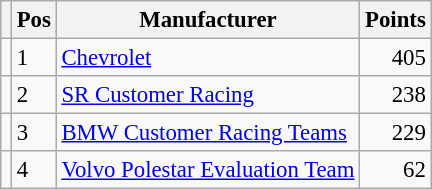<table class="wikitable" style="font-size: 95%;">
<tr>
<th></th>
<th>Pos</th>
<th>Manufacturer</th>
<th>Points</th>
</tr>
<tr>
<td align="left"></td>
<td>1</td>
<td> <a href='#'>Chevrolet</a></td>
<td align="right">405</td>
</tr>
<tr>
<td align="left"></td>
<td>2</td>
<td> <a href='#'>SR Customer Racing</a></td>
<td align="right">238</td>
</tr>
<tr>
<td align="left"></td>
<td>3</td>
<td> <a href='#'>BMW Customer Racing Teams</a></td>
<td align="right">229</td>
</tr>
<tr>
<td align="left"></td>
<td>4</td>
<td> <a href='#'>Volvo Polestar Evaluation Team</a></td>
<td align="right">62</td>
</tr>
</table>
